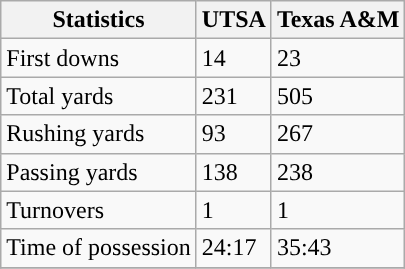<table class="wikitable" style="float: left;">
<tr>
<th>Statistics</th>
<th>UTSA</th>
<th>Texas A&M</th>
</tr>
<tr>
<td>First downs</td>
<td>14</td>
<td>23</td>
</tr>
<tr>
<td>Total yards</td>
<td>231</td>
<td>505</td>
</tr>
<tr>
<td>Rushing yards</td>
<td>93</td>
<td>267</td>
</tr>
<tr>
<td>Passing yards</td>
<td>138</td>
<td>238</td>
</tr>
<tr>
<td>Turnovers</td>
<td>1</td>
<td>1</td>
</tr>
<tr>
<td>Time of possession</td>
<td>24:17</td>
<td>35:43</td>
</tr>
<tr>
</tr>
</table>
